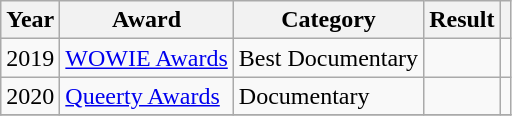<table class="wikitable">
<tr>
<th>Year</th>
<th>Award</th>
<th>Category</th>
<th>Result</th>
<th></th>
</tr>
<tr>
<td>2019</td>
<td><a href='#'>WOWIE Awards</a></td>
<td>Best Documentary</td>
<td></td>
<td></td>
</tr>
<tr>
<td>2020</td>
<td><a href='#'>Queerty Awards</a></td>
<td>Documentary</td>
<td></td>
<td></td>
</tr>
<tr>
</tr>
</table>
